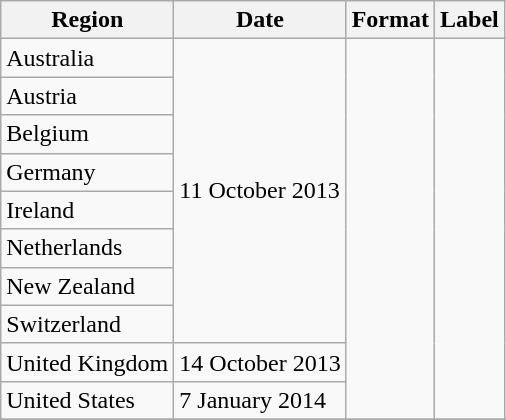<table class=wikitable>
<tr>
<th>Region</th>
<th>Date</th>
<th>Format</th>
<th>Label</th>
</tr>
<tr>
<td>Australia</td>
<td rowspan="8">11 October 2013</td>
<td rowspan="10"></td>
<td rowspan="10"></td>
</tr>
<tr>
<td>Austria</td>
</tr>
<tr>
<td>Belgium</td>
</tr>
<tr>
<td>Germany</td>
</tr>
<tr>
<td>Ireland</td>
</tr>
<tr>
<td>Netherlands</td>
</tr>
<tr>
<td>New Zealand</td>
</tr>
<tr>
<td>Switzerland</td>
</tr>
<tr>
<td>United Kingdom</td>
<td>14 October 2013</td>
</tr>
<tr>
<td>United States</td>
<td>7 January 2014</td>
</tr>
<tr>
</tr>
</table>
